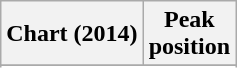<table class="wikitable plainrowheaders sortable" style="text-align:center;">
<tr>
<th>Chart (2014)</th>
<th>Peak<br>position</th>
</tr>
<tr>
</tr>
<tr>
</tr>
<tr>
</tr>
</table>
